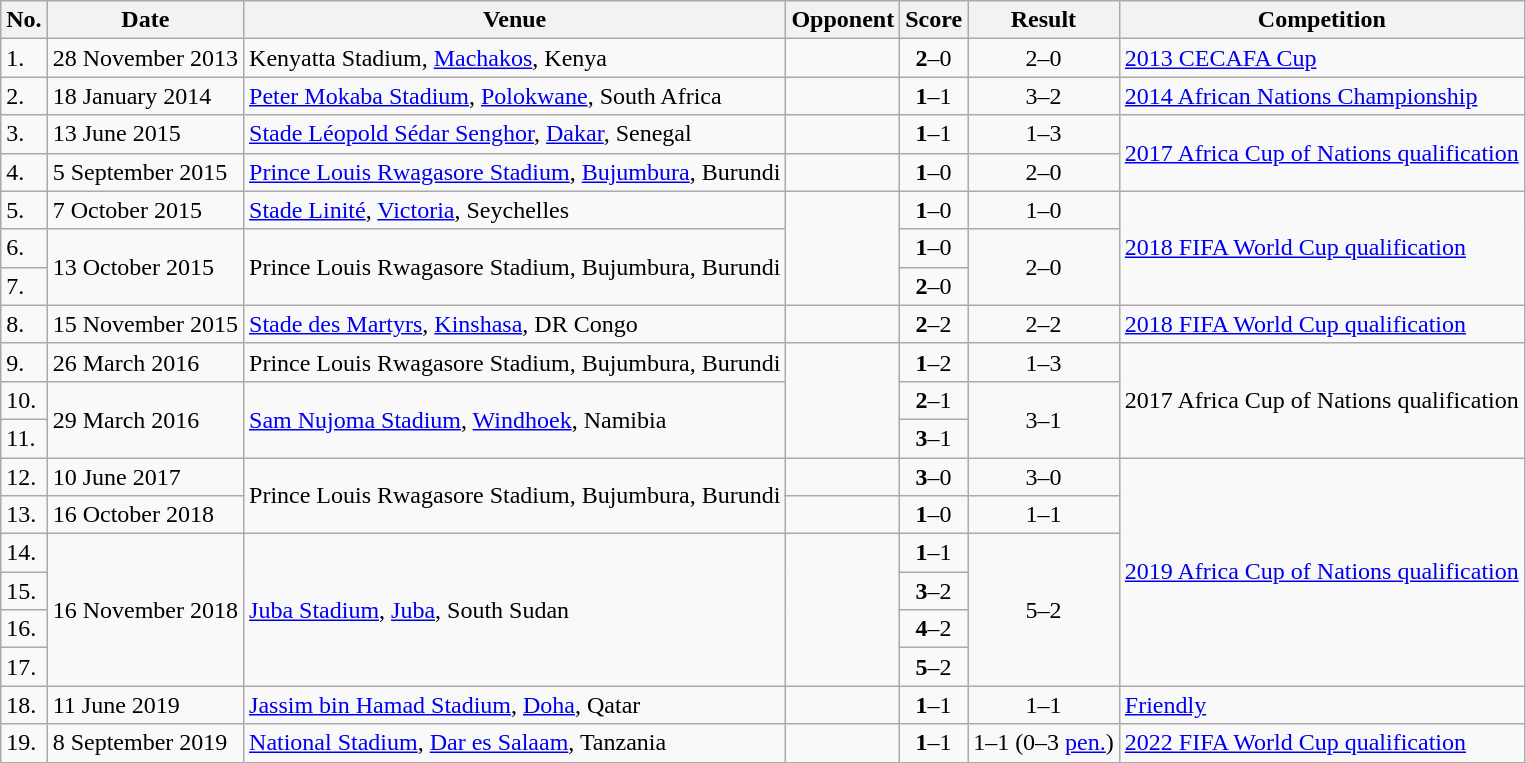<table class="wikitable" style="font-size:100%;">
<tr>
<th>No.</th>
<th>Date</th>
<th>Venue</th>
<th>Opponent</th>
<th>Score</th>
<th>Result</th>
<th>Competition</th>
</tr>
<tr>
<td>1.</td>
<td>28 November 2013</td>
<td>Kenyatta Stadium, <a href='#'>Machakos</a>, Kenya</td>
<td></td>
<td align=center><strong>2</strong>–0</td>
<td align=center>2–0</td>
<td><a href='#'>2013 CECAFA Cup</a></td>
</tr>
<tr>
<td>2.</td>
<td>18 January 2014</td>
<td><a href='#'>Peter Mokaba Stadium</a>, <a href='#'>Polokwane</a>, South Africa</td>
<td></td>
<td align=center><strong>1</strong>–1</td>
<td align=center>3–2</td>
<td><a href='#'>2014 African Nations Championship</a></td>
</tr>
<tr>
<td>3.</td>
<td>13 June 2015</td>
<td><a href='#'>Stade Léopold Sédar Senghor</a>, <a href='#'>Dakar</a>, Senegal</td>
<td></td>
<td align=center><strong>1</strong>–1</td>
<td align=center>1–3</td>
<td rowspan=2><a href='#'>2017 Africa Cup of Nations qualification</a></td>
</tr>
<tr>
<td>4.</td>
<td>5 September 2015</td>
<td><a href='#'>Prince Louis Rwagasore Stadium</a>, <a href='#'>Bujumbura</a>, Burundi</td>
<td></td>
<td align=center><strong>1</strong>–0</td>
<td align=center>2–0</td>
</tr>
<tr>
<td>5.</td>
<td>7 October 2015</td>
<td><a href='#'>Stade Linité</a>, <a href='#'>Victoria</a>, Seychelles</td>
<td rowspan=3></td>
<td align=center><strong>1</strong>–0</td>
<td align=center>1–0</td>
<td rowspan=3><a href='#'>2018 FIFA World Cup qualification</a></td>
</tr>
<tr>
<td>6.</td>
<td rowspan="2">13 October 2015</td>
<td rowspan="2">Prince Louis Rwagasore Stadium, Bujumbura, Burundi</td>
<td align=center><strong>1</strong>–0</td>
<td rowspan="2" style="text-align:center">2–0</td>
</tr>
<tr>
<td>7.</td>
<td align=center><strong>2</strong>–0</td>
</tr>
<tr>
<td>8.</td>
<td>15 November 2015</td>
<td><a href='#'>Stade des Martyrs</a>, <a href='#'>Kinshasa</a>, DR Congo</td>
<td></td>
<td align=center><strong>2</strong>–2</td>
<td align=center>2–2</td>
<td><a href='#'>2018 FIFA World Cup qualification</a></td>
</tr>
<tr>
<td>9.</td>
<td>26 March 2016</td>
<td>Prince Louis Rwagasore Stadium, Bujumbura, Burundi</td>
<td rowspan=3></td>
<td align=center><strong>1</strong>–2</td>
<td align=center>1–3</td>
<td rowspan=3>2017 Africa Cup of Nations qualification</td>
</tr>
<tr>
<td>10.</td>
<td rowspan="2">29 March 2016</td>
<td rowspan="2"><a href='#'>Sam Nujoma Stadium</a>, <a href='#'>Windhoek</a>, Namibia</td>
<td align=center><strong>2</strong>–1</td>
<td rowspan="2" style="text-align:center">3–1</td>
</tr>
<tr>
<td>11.</td>
<td align=center><strong>3</strong>–1</td>
</tr>
<tr>
<td>12.</td>
<td>10 June 2017</td>
<td rowspan=2>Prince Louis Rwagasore Stadium, Bujumbura, Burundi</td>
<td></td>
<td align=center><strong>3</strong>–0</td>
<td align=center>3–0</td>
<td rowspan=6><a href='#'>2019 Africa Cup of Nations qualification</a></td>
</tr>
<tr>
<td>13.</td>
<td>16 October 2018</td>
<td></td>
<td align=center><strong>1</strong>–0</td>
<td align=center>1–1</td>
</tr>
<tr>
<td>14.</td>
<td rowspan="4">16 November 2018</td>
<td rowspan="4"><a href='#'>Juba Stadium</a>, <a href='#'>Juba</a>, South Sudan</td>
<td rowspan="4"></td>
<td align=center><strong>1</strong>–1</td>
<td rowspan="4" style="text-align:center">5–2</td>
</tr>
<tr>
<td>15.</td>
<td align=center><strong>3</strong>–2</td>
</tr>
<tr>
<td>16.</td>
<td align=center><strong>4</strong>–2</td>
</tr>
<tr>
<td>17.</td>
<td align=center><strong>5</strong>–2</td>
</tr>
<tr>
<td>18.</td>
<td>11 June 2019</td>
<td><a href='#'>Jassim bin Hamad Stadium</a>, <a href='#'>Doha</a>, Qatar</td>
<td></td>
<td align=center><strong>1</strong>–1</td>
<td align=center>1–1</td>
<td><a href='#'>Friendly</a></td>
</tr>
<tr>
<td>19.</td>
<td>8 September 2019</td>
<td><a href='#'>National Stadium</a>, <a href='#'>Dar es Salaam</a>, Tanzania</td>
<td></td>
<td align=center><strong>1</strong>–1</td>
<td align=center>1–1 (0–3 <a href='#'>pen.</a>)</td>
<td><a href='#'>2022 FIFA World Cup qualification</a></td>
</tr>
</table>
